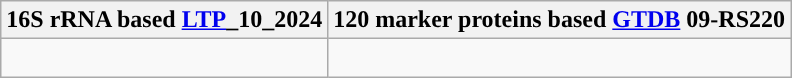<table class="wikitable">
<tr>
<th colspan=1>16S rRNA based <a href='#'>LTP</a>_10_2024</th>
<th colspan=1>120 marker proteins based <a href='#'>GTDB</a> 09-RS220</th>
</tr>
<tr>
<td style="vertical-align:top"><br></td>
<td><br></td>
</tr>
</table>
